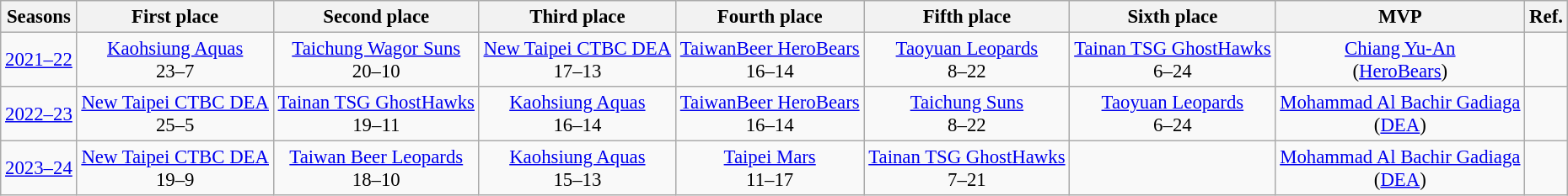<table class="wikitable" style="font-size: 95%; text-align:center;">
<tr>
<th>Seasons</th>
<th>First place</th>
<th>Second place</th>
<th>Third place</th>
<th>Fourth place</th>
<th>Fifth place</th>
<th>Sixth place</th>
<th>MVP</th>
<th>Ref.</th>
</tr>
<tr>
<td><a href='#'>2021–22</a></td>
<td><a href='#'>Kaohsiung Aquas</a><br>23–7</td>
<td><a href='#'>Taichung Wagor Suns</a><br>20–10</td>
<td><a href='#'>New Taipei CTBC DEA</a><br>17–13</td>
<td><a href='#'>TaiwanBeer HeroBears</a><br>16–14</td>
<td><a href='#'>Taoyuan Leopards</a><br>8–22</td>
<td><a href='#'>Tainan TSG GhostHawks</a><br>6–24</td>
<td><a href='#'>Chiang Yu-An</a><br>(<a href='#'>HeroBears</a>)</td>
<td></td>
</tr>
<tr>
<td><a href='#'>2022–23</a></td>
<td><a href='#'>New Taipei CTBC DEA</a><br>25–5</td>
<td><a href='#'>Tainan TSG GhostHawks</a><br>19–11</td>
<td><a href='#'>Kaohsiung Aquas</a><br>16–14</td>
<td><a href='#'>TaiwanBeer HeroBears</a><br>16–14</td>
<td><a href='#'>Taichung Suns</a><br>8–22</td>
<td><a href='#'>Taoyuan Leopards</a><br>6–24</td>
<td><a href='#'>Mohammad Al Bachir Gadiaga</a><br>(<a href='#'>DEA</a>)</td>
<td></td>
</tr>
<tr>
<td><a href='#'>2023–24</a></td>
<td><a href='#'>New Taipei CTBC DEA</a><br>19–9</td>
<td><a href='#'>Taiwan Beer Leopards</a><br>18–10</td>
<td><a href='#'>Kaohsiung Aquas</a><br>15–13</td>
<td><a href='#'>Taipei Mars</a><br>11–17</td>
<td><a href='#'>Tainan TSG GhostHawks</a><br>7–21</td>
<td></td>
<td><a href='#'>Mohammad Al Bachir Gadiaga</a><br>(<a href='#'>DEA</a>)</td>
<td></td>
</tr>
</table>
